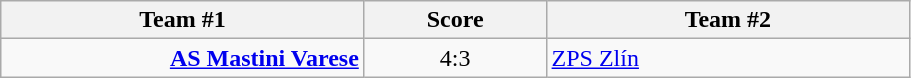<table class="wikitable" style="text-align: center;">
<tr>
<th width=22%>Team #1</th>
<th width=11%>Score</th>
<th width=22%>Team #2</th>
</tr>
<tr>
<td style="text-align: right;"><strong><a href='#'>AS Mastini Varese</a></strong> </td>
<td>4:3</td>
<td style="text-align: left;"> <a href='#'>ZPS Zlín</a></td>
</tr>
</table>
